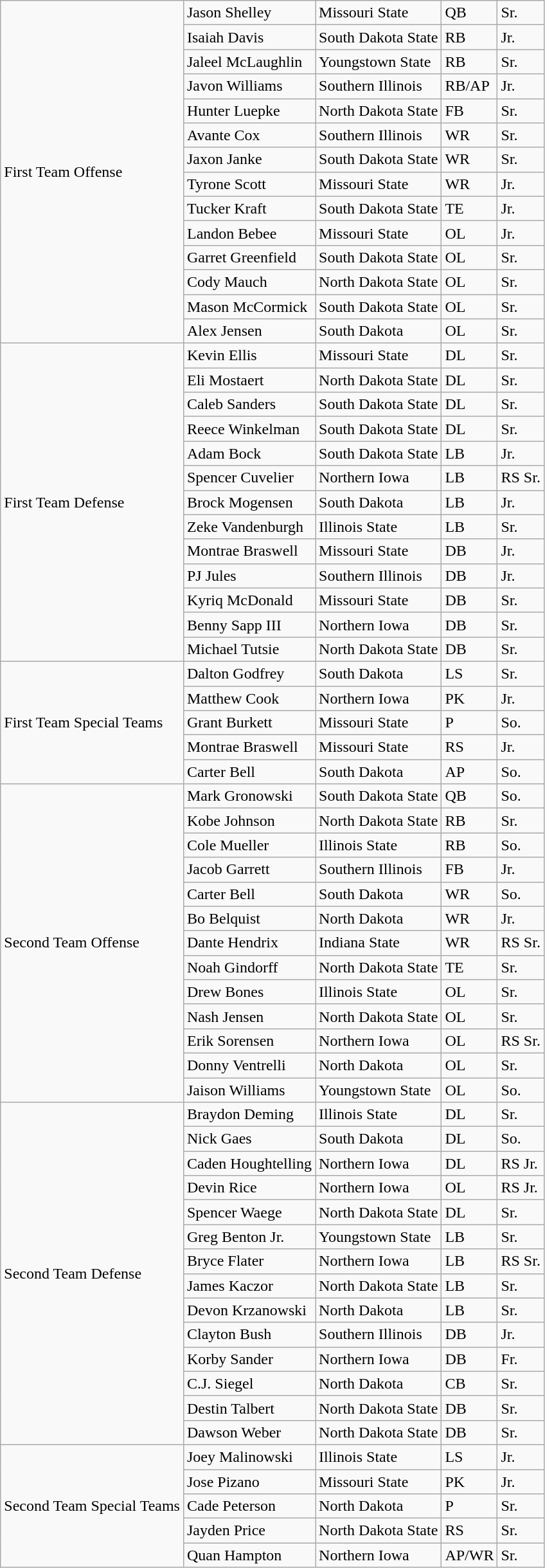<table class="wikitable">
<tr>
<td rowspan=14>First Team Offense</td>
<td>Jason Shelley</td>
<td>Missouri State</td>
<td>QB</td>
<td>Sr.</td>
</tr>
<tr>
<td>Isaiah Davis</td>
<td>South Dakota State</td>
<td>RB</td>
<td>Jr.</td>
</tr>
<tr>
<td>Jaleel McLaughlin</td>
<td>Youngstown State</td>
<td>RB</td>
<td>Sr.</td>
</tr>
<tr>
<td>Javon Williams</td>
<td>Southern Illinois</td>
<td>RB/AP</td>
<td>Jr.</td>
</tr>
<tr>
<td>Hunter Luepke</td>
<td>North Dakota State</td>
<td>FB</td>
<td>Sr.</td>
</tr>
<tr>
<td>Avante Cox</td>
<td>Southern Illinois</td>
<td>WR</td>
<td>Sr.</td>
</tr>
<tr>
<td>Jaxon Janke</td>
<td>South Dakota State</td>
<td>WR</td>
<td>Sr.</td>
</tr>
<tr>
<td>Tyrone Scott</td>
<td>Missouri State</td>
<td>WR</td>
<td>Jr.</td>
</tr>
<tr>
<td>Tucker Kraft</td>
<td>South Dakota State</td>
<td>TE</td>
<td>Jr.</td>
</tr>
<tr>
<td>Landon Bebee</td>
<td>Missouri State</td>
<td>OL</td>
<td>Jr.</td>
</tr>
<tr>
<td>Garret Greenfield</td>
<td>South Dakota State</td>
<td>OL</td>
<td>Sr.</td>
</tr>
<tr>
<td>Cody Mauch</td>
<td>North Dakota State</td>
<td>OL</td>
<td>Sr.</td>
</tr>
<tr>
<td>Mason McCormick</td>
<td>South Dakota State</td>
<td>OL</td>
<td>Sr.</td>
</tr>
<tr>
<td>Alex Jensen</td>
<td>South Dakota</td>
<td>OL</td>
<td>Sr.</td>
</tr>
<tr>
<td rowspan=13>First Team Defense</td>
<td>Kevin Ellis</td>
<td>Missouri State</td>
<td>DL</td>
<td>Sr.</td>
</tr>
<tr>
<td>Eli Mostaert</td>
<td>North Dakota State</td>
<td>DL</td>
<td>Sr.</td>
</tr>
<tr>
<td>Caleb Sanders</td>
<td>South Dakota State</td>
<td>DL</td>
<td>Sr.</td>
</tr>
<tr>
<td>Reece Winkelman</td>
<td>South Dakota State</td>
<td>DL</td>
<td>Sr.</td>
</tr>
<tr>
<td>Adam Bock</td>
<td>South Dakota State</td>
<td>LB</td>
<td>Jr.</td>
</tr>
<tr>
<td>Spencer Cuvelier</td>
<td>Northern Iowa</td>
<td>LB</td>
<td>RS Sr.</td>
</tr>
<tr>
<td>Brock Mogensen</td>
<td>South Dakota</td>
<td>LB</td>
<td>Jr.</td>
</tr>
<tr>
<td>Zeke Vandenburgh</td>
<td>Illinois State</td>
<td>LB</td>
<td>Sr.</td>
</tr>
<tr>
<td>Montrae Braswell</td>
<td>Missouri State</td>
<td>DB</td>
<td>Jr.</td>
</tr>
<tr>
<td>PJ Jules</td>
<td>Southern Illinois</td>
<td>DB</td>
<td>Jr.</td>
</tr>
<tr>
<td>Kyriq McDonald</td>
<td>Missouri State</td>
<td>DB</td>
<td>Sr.</td>
</tr>
<tr>
<td>Benny Sapp III</td>
<td>Northern Iowa</td>
<td>DB</td>
<td>Sr.</td>
</tr>
<tr>
<td>Michael Tutsie</td>
<td>North Dakota State</td>
<td>DB</td>
<td>Sr.</td>
</tr>
<tr>
<td rowspan=5>First Team Special Teams</td>
<td>Dalton Godfrey</td>
<td>South Dakota</td>
<td>LS</td>
<td>Sr.</td>
</tr>
<tr>
<td>Matthew Cook</td>
<td>Northern Iowa</td>
<td>PK</td>
<td>Jr.</td>
</tr>
<tr>
<td>Grant Burkett</td>
<td>Missouri State</td>
<td>P</td>
<td>So.</td>
</tr>
<tr>
<td>Montrae Braswell</td>
<td>Missouri State</td>
<td>RS</td>
<td>Jr.</td>
</tr>
<tr>
<td>Carter Bell</td>
<td>South Dakota</td>
<td>AP</td>
<td>So.</td>
</tr>
<tr>
<td rowspan=13>Second Team Offense</td>
<td>Mark Gronowski</td>
<td>South Dakota State</td>
<td>QB</td>
<td>So.</td>
</tr>
<tr>
<td>Kobe Johnson</td>
<td>North Dakota State</td>
<td>RB</td>
<td>Sr.</td>
</tr>
<tr>
<td>Cole Mueller</td>
<td>Illinois State</td>
<td>RB</td>
<td>So.</td>
</tr>
<tr>
<td>Jacob Garrett</td>
<td>Southern Illinois</td>
<td>FB</td>
<td>Jr.</td>
</tr>
<tr>
<td>Carter Bell</td>
<td>South Dakota</td>
<td>WR</td>
<td>So.</td>
</tr>
<tr>
<td>Bo Belquist</td>
<td>North Dakota</td>
<td>WR</td>
<td>Jr.</td>
</tr>
<tr>
<td>Dante Hendrix</td>
<td>Indiana State</td>
<td>WR</td>
<td>RS Sr.</td>
</tr>
<tr>
<td>Noah Gindorff</td>
<td>North Dakota State</td>
<td>TE</td>
<td>Sr.</td>
</tr>
<tr>
<td>Drew Bones</td>
<td>Illinois State</td>
<td>OL</td>
<td>Sr.</td>
</tr>
<tr>
<td>Nash Jensen</td>
<td>North Dakota State</td>
<td>OL</td>
<td>Sr.</td>
</tr>
<tr>
<td>Erik Sorensen</td>
<td>Northern Iowa</td>
<td>OL</td>
<td>RS Sr.</td>
</tr>
<tr>
<td>Donny Ventrelli</td>
<td>North Dakota</td>
<td>OL</td>
<td>Sr.</td>
</tr>
<tr>
<td>Jaison Williams</td>
<td>Youngstown State</td>
<td>OL</td>
<td>So.</td>
</tr>
<tr>
<td rowspan=14>Second Team Defense</td>
<td>Braydon Deming</td>
<td>Illinois State</td>
<td>DL</td>
<td>Sr.</td>
</tr>
<tr>
<td>Nick Gaes</td>
<td>South Dakota</td>
<td>DL</td>
<td>So.</td>
</tr>
<tr>
<td>Caden Houghtelling</td>
<td>Northern Iowa</td>
<td>DL</td>
<td>RS Jr.</td>
</tr>
<tr>
<td>Devin Rice</td>
<td>Northern Iowa</td>
<td>OL</td>
<td>RS Jr.</td>
</tr>
<tr>
<td>Spencer Waege</td>
<td>North Dakota State</td>
<td>DL</td>
<td>Sr.</td>
</tr>
<tr>
<td>Greg Benton Jr.</td>
<td>Youngstown State</td>
<td>LB</td>
<td>Sr.</td>
</tr>
<tr>
<td>Bryce Flater</td>
<td>Northern Iowa</td>
<td>LB</td>
<td>RS Sr.</td>
</tr>
<tr>
<td>James Kaczor</td>
<td>North Dakota State</td>
<td>LB</td>
<td>Sr.</td>
</tr>
<tr>
<td>Devon Krzanowski</td>
<td>North Dakota</td>
<td>LB</td>
<td>Sr.</td>
</tr>
<tr>
<td>Clayton Bush</td>
<td>Southern Illinois</td>
<td>DB</td>
<td>Jr.</td>
</tr>
<tr>
<td>Korby Sander</td>
<td>Northern Iowa</td>
<td>DB</td>
<td>Fr.</td>
</tr>
<tr>
<td>C.J. Siegel</td>
<td>North Dakota</td>
<td>CB</td>
<td>Sr.</td>
</tr>
<tr>
<td>Destin Talbert</td>
<td>North Dakota State</td>
<td>DB</td>
<td>Sr.</td>
</tr>
<tr>
<td>Dawson Weber</td>
<td>North Dakota State</td>
<td>DB</td>
<td>Sr.</td>
</tr>
<tr>
<td rowspan=5>Second Team Special Teams</td>
<td>Joey Malinowski</td>
<td>Illinois State</td>
<td>LS</td>
<td>Jr.</td>
</tr>
<tr>
<td>Jose Pizano</td>
<td>Missouri State</td>
<td>PK</td>
<td>Jr.</td>
</tr>
<tr>
<td>Cade Peterson</td>
<td>North Dakota</td>
<td>P</td>
<td>Sr.</td>
</tr>
<tr>
<td>Jayden Price</td>
<td>North Dakota State</td>
<td>RS</td>
<td>Sr.</td>
</tr>
<tr>
<td>Quan Hampton</td>
<td>Northern Iowa</td>
<td>AP/WR</td>
<td>Sr.</td>
</tr>
</table>
